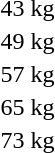<table>
<tr>
<td>43 kg<br></td>
<td></td>
<td></td>
<td></td>
</tr>
<tr>
<td>49 kg<br></td>
<td></td>
<td></td>
<td></td>
</tr>
<tr>
<td>57 kg<br></td>
<td></td>
<td></td>
<td></td>
</tr>
<tr>
<td>65 kg<br></td>
<td></td>
<td></td>
<td></td>
</tr>
<tr>
<td>73 kg<br></td>
<td></td>
<td></td>
<td></td>
</tr>
</table>
